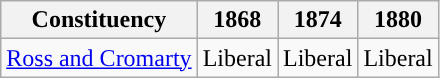<table class="wikitable">
<tr>
<th>Constituency</th>
<th>1868</th>
<th>1874</th>
<th>1880</th>
</tr>
<tr>
<td><a href='#'>Ross and Cromarty</a></td>
<td>Liberal</td>
<td>Liberal</td>
<td>Liberal</td>
</tr>
</table>
